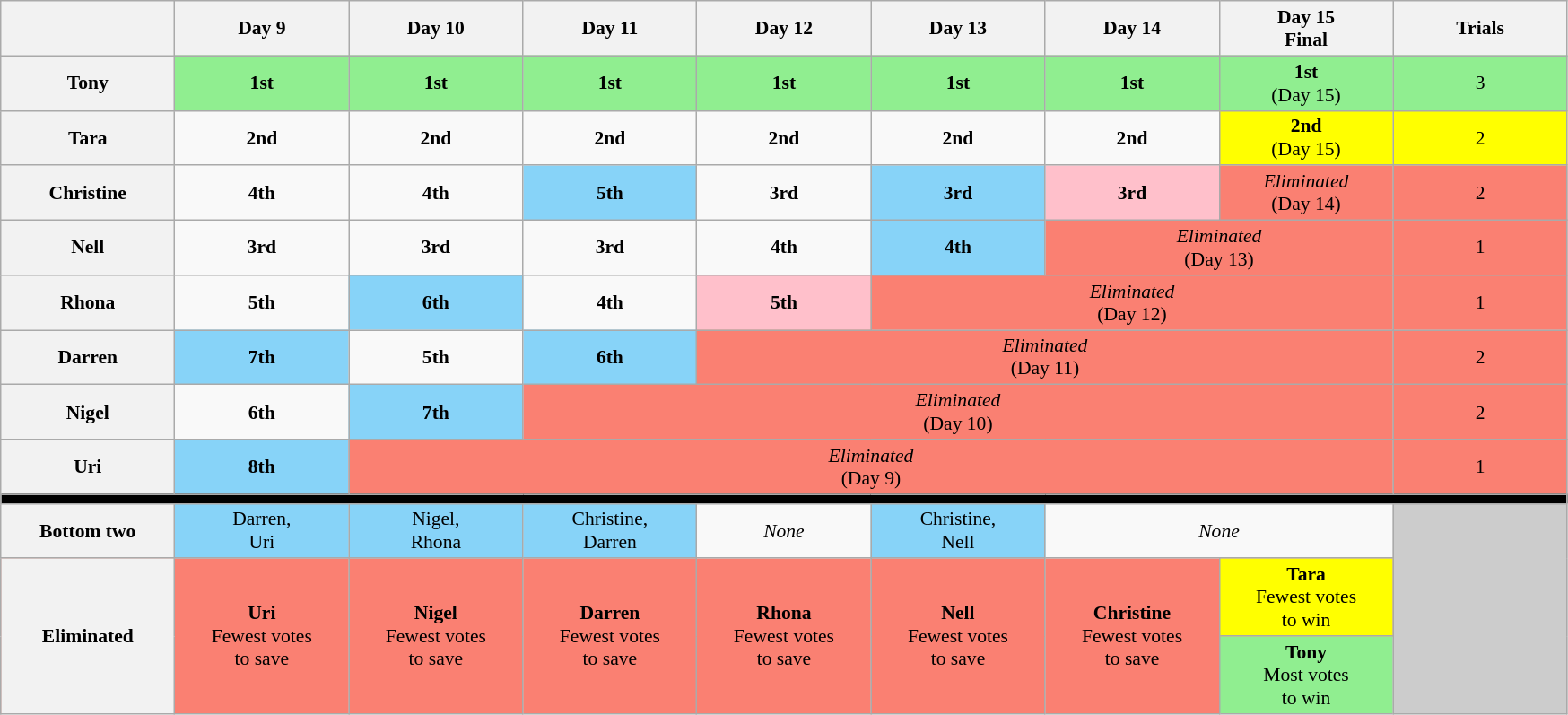<table class="wikitable" style="text-align:center; font-size:90%">
<tr>
<th style="width:7%"></th>
<th style="width:7%">Day 9</th>
<th style="width:7%">Day 10</th>
<th style="width:7%">Day 11</th>
<th style="width:7%">Day 12</th>
<th style="width:7%">Day 13</th>
<th style="width:7%">Day 14</th>
<th style="width:7%">Day 15<br>Final</th>
<th style="width:7%">Trials</th>
</tr>
<tr>
<th>Tony</th>
<td bgcolor=lightgreen><strong>1st</strong></td>
<td bgcolor=lightgreen><strong>1st</strong></td>
<td bgcolor=lightgreen><strong>1st</strong></td>
<td bgcolor=lightgreen><strong>1st</strong></td>
<td bgcolor=lightgreen><strong>1st</strong></td>
<td bgcolor=lightgreen><strong>1st</strong></td>
<td style="background:lightgreen"><strong>1st</strong><br>(Day 15)</td>
<td style="background:lightgreen;">3</td>
</tr>
<tr>
<th>Tara</th>
<td><strong>2nd</strong></td>
<td><strong>2nd</strong></td>
<td><strong>2nd</strong></td>
<td><strong>2nd</strong></td>
<td><strong>2nd</strong></td>
<td><strong>2nd</strong></td>
<td style="background:yellow"><strong>2nd</strong><br>(Day 15)</td>
<td style="background:yellow;">2</td>
</tr>
<tr>
<th>Christine</th>
<td><strong>4th</strong></td>
<td><strong>4th</strong></td>
<td style="background:#87D3F8"><strong>5th</strong></td>
<td><strong>3rd</strong></td>
<td style="background:#87D3F8"><strong>3rd</strong></td>
<td style="background:pink"><strong>3rd</strong></td>
<td style="background:salmon"><em>Eliminated</em> <br> (Day 14)</td>
<td style="background:salmon;">2</td>
</tr>
<tr>
<th>Nell</th>
<td><strong>3rd</strong></td>
<td><strong>3rd</strong></td>
<td><strong>3rd</strong></td>
<td><strong>4th</strong></td>
<td style="background:#87D3F8"><strong>4th</strong></td>
<td style="background:salmon" colspan=2><em>Eliminated</em> <br> (Day 13)</td>
<td style="background:salmon;">1</td>
</tr>
<tr>
<th>Rhona</th>
<td><strong>5th</strong></td>
<td style="background:#87D3F8"><strong>6th</strong></td>
<td><strong>4th</strong></td>
<td style="background:pink"><strong>5th</strong></td>
<td style="background:salmon" colspan=3><em>Eliminated</em> <br> (Day 12)</td>
<td style="background:salmon;">1</td>
</tr>
<tr>
<th>Darren</th>
<td style="background:#87D3F8"><strong>7th</strong></td>
<td><strong>5th</strong></td>
<td style="background:#87D3F8"><strong>6th</strong></td>
<td style="background:salmon" colspan=4><em>Eliminated</em><br>(Day 11)</td>
<td style="background:salmon;">2</td>
</tr>
<tr>
<th>Nigel</th>
<td><strong>6th</strong></td>
<td style="background:#87D3F8"><strong>7th</strong></td>
<td style="background:salmon" colspan=5><em>Eliminated</em><br>(Day 10)</td>
<td style="background:salmon;">2</td>
</tr>
<tr>
<th>Uri</th>
<td style="background:#87D3F8"><strong>8th</strong></td>
<td style="background:salmon" colspan=6><em>Eliminated</em><br>(Day 9)</td>
<td style="background:salmon;">1</td>
</tr>
<tr>
<td style="background:#000;" colspan="9"></td>
</tr>
<tr>
<th>Bottom two</th>
<td style="background:#87D3F8">Darren,<br>Uri</td>
<td style="background:#87D3F8">Nigel,<br>Rhona</td>
<td style="background:#87D3F8">Christine,<br>Darren</td>
<td><em>None</em></td>
<td style="background:#87D3F8">Christine,<br>Nell</td>
<td colspan=2><em>None</em></td>
<td rowspan=3 style=background:#ccc></td>
</tr>
<tr style=background:salmon>
<th rowspan=2>Eliminated</th>
<td rowspan="2"><strong>Uri</strong><br>Fewest votes<br>to save</td>
<td rowspan="2"><strong>Nigel</strong><br>Fewest votes<br>to save</td>
<td rowspan="2"><strong>Darren</strong><br>Fewest votes<br>to save</td>
<td rowspan="2"><strong>Rhona</strong><br>Fewest votes<br>to save</td>
<td rowspan="2"><strong>Nell</strong> <br>Fewest votes<br>to save</td>
<td rowspan="2"><strong>Christine</strong><br>Fewest votes<br>to save</td>
<td style="background:yellow"><strong>Tara</strong><br>Fewest votes<br>to win</td>
</tr>
<tr>
<td style="background:lightgreen"><strong>Tony</strong><br>Most votes<br>to win</td>
</tr>
</table>
